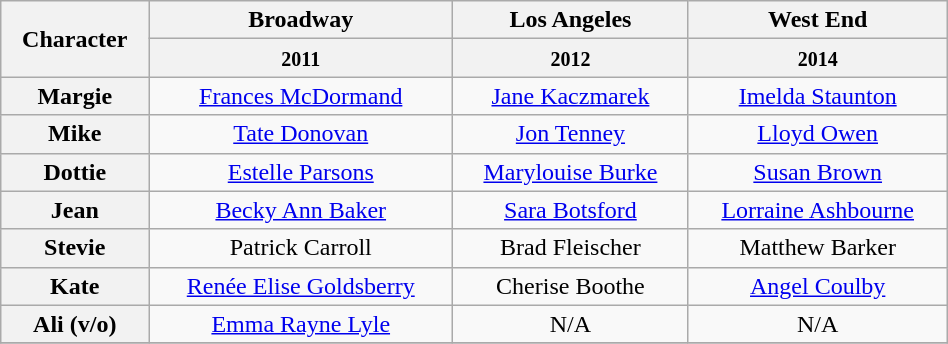<table class="wikitable" width="50%">
<tr>
<th rowspan="2">Character</th>
<th>Broadway</th>
<th>Los Angeles</th>
<th>West End</th>
</tr>
<tr>
<th><small>2011</small></th>
<th><small>2012</small></th>
<th><small>2014</small></th>
</tr>
<tr>
<th scope="row">Margie</th>
<td align="center" colspan="1"><a href='#'>Frances McDormand</a></td>
<td align="center" colspan="1"><a href='#'>Jane Kaczmarek</a></td>
<td align="center" colspan="1"><a href='#'>Imelda Staunton</a></td>
</tr>
<tr>
<th scope="row">Mike</th>
<td align="center" colspan="1"><a href='#'>Tate Donovan</a></td>
<td align="center" colspan="1"><a href='#'>Jon Tenney</a></td>
<td align="center" colspan="1"><a href='#'>Lloyd Owen</a></td>
</tr>
<tr>
<th scope="row">Dottie</th>
<td align="center" colspan="1"><a href='#'>Estelle Parsons</a></td>
<td align="center" colspan="1"><a href='#'>Marylouise Burke</a></td>
<td align="center" colspan="1"><a href='#'>Susan Brown</a></td>
</tr>
<tr>
<th scope="row">Jean</th>
<td align="center" colspan="1"><a href='#'>Becky Ann Baker</a></td>
<td align="center" colspan="1"><a href='#'>Sara Botsford</a></td>
<td align="center" colspan="1"><a href='#'>Lorraine Ashbourne</a></td>
</tr>
<tr>
<th scope="row">Stevie</th>
<td align="center" colspan="1">Patrick Carroll</td>
<td align="center" colspan="1">Brad Fleischer</td>
<td align="center" colspan="1">Matthew Barker</td>
</tr>
<tr>
<th scope="row">Kate</th>
<td align="center" colspan="1"><a href='#'>Renée Elise Goldsberry</a></td>
<td align="center" colspan="1">Cherise Boothe</td>
<td align="center" colspan="1"><a href='#'>Angel Coulby</a></td>
</tr>
<tr>
<th scope="row">Ali (v/o)</th>
<td align="center" colspan="1"><a href='#'>Emma Rayne Lyle</a></td>
<td align="center" colspan="1">N/A</td>
<td align="center" colspan="1">N/A</td>
</tr>
<tr>
</tr>
</table>
